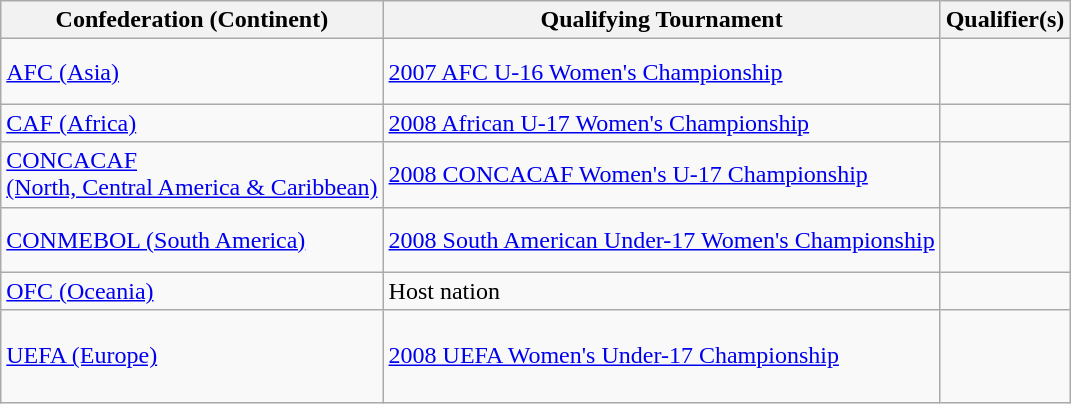<table class=wikitable>
<tr>
<th>Confederation (Continent)</th>
<th>Qualifying Tournament</th>
<th>Qualifier(s)</th>
</tr>
<tr>
<td><a href='#'>AFC (Asia)</a></td>
<td><a href='#'>2007 AFC U-16 Women's Championship</a></td>
<td><br><br></td>
</tr>
<tr>
<td><a href='#'>CAF (Africa)</a></td>
<td><a href='#'>2008 African U-17 Women's Championship</a></td>
<td><br></td>
</tr>
<tr>
<td><a href='#'>CONCACAF<br>(North, Central America & Caribbean)</a></td>
<td><a href='#'>2008 CONCACAF Women's U-17 Championship</a></td>
<td><br><br></td>
</tr>
<tr>
<td><a href='#'>CONMEBOL (South America)</a></td>
<td><a href='#'>2008 South American Under-17 Women's Championship</a></td>
<td><br><br></td>
</tr>
<tr>
<td><a href='#'>OFC (Oceania)</a></td>
<td>Host nation</td>
<td></td>
</tr>
<tr>
<td><a href='#'>UEFA (Europe)</a></td>
<td><a href='#'>2008 UEFA Women's Under-17 Championship</a></td>
<td><br><br><br></td>
</tr>
</table>
